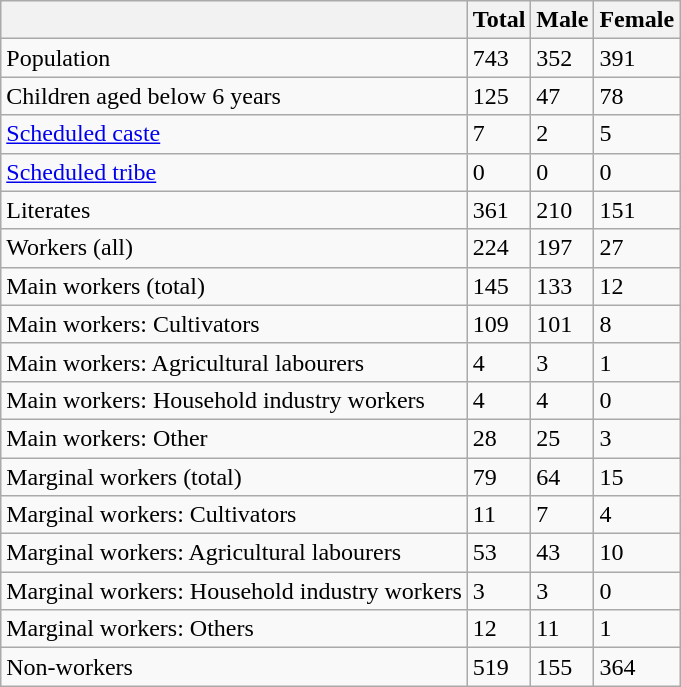<table class="wikitable sortable">
<tr>
<th></th>
<th>Total</th>
<th>Male</th>
<th>Female</th>
</tr>
<tr>
<td>Population</td>
<td>743</td>
<td>352</td>
<td>391</td>
</tr>
<tr>
<td>Children aged below 6 years</td>
<td>125</td>
<td>47</td>
<td>78</td>
</tr>
<tr>
<td><a href='#'>Scheduled caste</a></td>
<td>7</td>
<td>2</td>
<td>5</td>
</tr>
<tr>
<td><a href='#'>Scheduled tribe</a></td>
<td>0</td>
<td>0</td>
<td>0</td>
</tr>
<tr>
<td>Literates</td>
<td>361</td>
<td>210</td>
<td>151</td>
</tr>
<tr>
<td>Workers (all)</td>
<td>224</td>
<td>197</td>
<td>27</td>
</tr>
<tr>
<td>Main workers (total)</td>
<td>145</td>
<td>133</td>
<td>12</td>
</tr>
<tr>
<td>Main workers: Cultivators</td>
<td>109</td>
<td>101</td>
<td>8</td>
</tr>
<tr>
<td>Main workers: Agricultural labourers</td>
<td>4</td>
<td>3</td>
<td>1</td>
</tr>
<tr>
<td>Main workers: Household industry workers</td>
<td>4</td>
<td>4</td>
<td>0</td>
</tr>
<tr>
<td>Main workers: Other</td>
<td>28</td>
<td>25</td>
<td>3</td>
</tr>
<tr>
<td>Marginal workers (total)</td>
<td>79</td>
<td>64</td>
<td>15</td>
</tr>
<tr>
<td>Marginal workers: Cultivators</td>
<td>11</td>
<td>7</td>
<td>4</td>
</tr>
<tr>
<td>Marginal workers: Agricultural labourers</td>
<td>53</td>
<td>43</td>
<td>10</td>
</tr>
<tr>
<td>Marginal workers: Household industry workers</td>
<td>3</td>
<td>3</td>
<td>0</td>
</tr>
<tr>
<td>Marginal workers: Others</td>
<td>12</td>
<td>11</td>
<td>1</td>
</tr>
<tr>
<td>Non-workers</td>
<td>519</td>
<td>155</td>
<td>364</td>
</tr>
</table>
